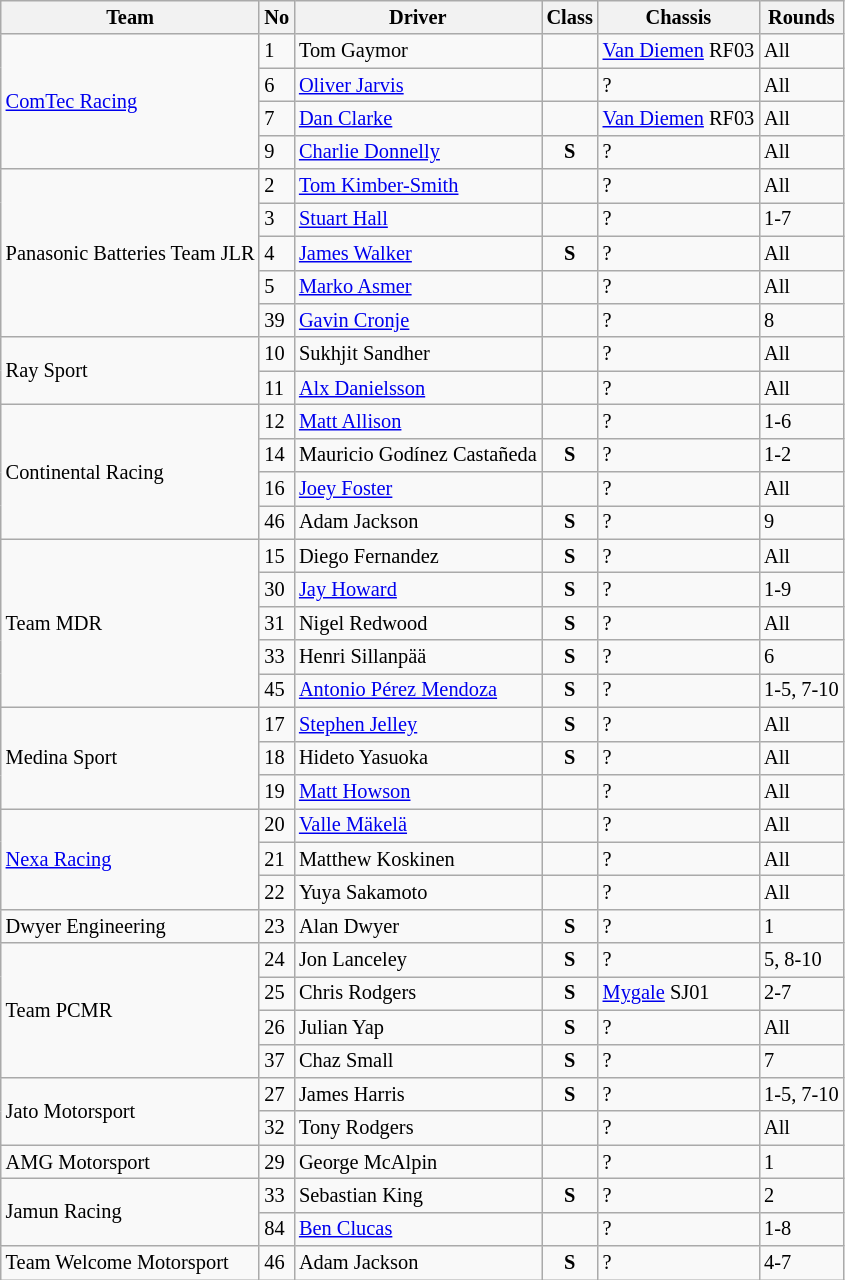<table class="wikitable" style="font-size: 85%;">
<tr>
<th>Team</th>
<th>No</th>
<th>Driver</th>
<th>Class</th>
<th>Chassis</th>
<th>Rounds</th>
</tr>
<tr>
<td rowspan=4> <a href='#'>ComTec Racing</a></td>
<td>1</td>
<td> Tom Gaymor</td>
<td align="center"></td>
<td><a href='#'>Van Diemen</a> RF03</td>
<td>All</td>
</tr>
<tr>
<td>6</td>
<td> <a href='#'>Oliver Jarvis</a></td>
<td align="center"></td>
<td>?</td>
<td>All</td>
</tr>
<tr>
<td>7</td>
<td> <a href='#'>Dan Clarke</a></td>
<td align="center"></td>
<td><a href='#'>Van Diemen</a> RF03</td>
<td>All</td>
</tr>
<tr>
<td>9</td>
<td> <a href='#'>Charlie Donnelly</a></td>
<td align="center"><strong><span>S</span></strong></td>
<td>?</td>
<td>All</td>
</tr>
<tr>
<td rowspan=5> Panasonic Batteries Team JLR</td>
<td>2</td>
<td> <a href='#'>Tom Kimber-Smith</a></td>
<td align="center"></td>
<td>?</td>
<td>All</td>
</tr>
<tr>
<td>3</td>
<td> <a href='#'>Stuart Hall</a></td>
<td align="center"></td>
<td>?</td>
<td>1-7</td>
</tr>
<tr>
<td>4</td>
<td> <a href='#'>James Walker</a></td>
<td align="center"><strong><span>S</span></strong></td>
<td>?</td>
<td>All</td>
</tr>
<tr>
<td>5</td>
<td> <a href='#'>Marko Asmer</a></td>
<td align="center"></td>
<td>?</td>
<td>All</td>
</tr>
<tr>
<td>39</td>
<td> <a href='#'>Gavin Cronje</a></td>
<td align="center"></td>
<td>?</td>
<td>8</td>
</tr>
<tr>
<td rowspan=2> Ray Sport</td>
<td>10</td>
<td> Sukhjit Sandher</td>
<td align="center"></td>
<td>?</td>
<td>All</td>
</tr>
<tr>
<td>11</td>
<td> <a href='#'>Alx Danielsson</a></td>
<td align="center"></td>
<td>?</td>
<td>All</td>
</tr>
<tr>
<td rowspan=4> Continental Racing</td>
<td>12</td>
<td> <a href='#'>Matt Allison</a></td>
<td align="center"></td>
<td>?</td>
<td>1-6</td>
</tr>
<tr>
<td>14</td>
<td> Mauricio Godínez Castañeda</td>
<td align="center"><strong><span>S</span></strong></td>
<td>?</td>
<td>1-2</td>
</tr>
<tr>
<td>16</td>
<td> <a href='#'>Joey Foster</a></td>
<td align="center"></td>
<td>?</td>
<td>All</td>
</tr>
<tr>
<td>46</td>
<td> Adam Jackson</td>
<td align="center"><strong><span>S</span></strong></td>
<td>?</td>
<td>9</td>
</tr>
<tr>
<td rowspan=5> Team MDR</td>
<td>15</td>
<td> Diego Fernandez</td>
<td align="center"><strong><span>S</span></strong></td>
<td>?</td>
<td>All</td>
</tr>
<tr>
<td>30</td>
<td> <a href='#'>Jay Howard</a></td>
<td align="center"><strong><span>S</span></strong></td>
<td>?</td>
<td>1-9</td>
</tr>
<tr>
<td>31</td>
<td> Nigel Redwood</td>
<td align="center"><strong><span>S</span></strong></td>
<td>?</td>
<td>All</td>
</tr>
<tr>
<td>33</td>
<td> Henri Sillanpää</td>
<td align="center"><strong><span>S</span></strong></td>
<td>?</td>
<td>6</td>
</tr>
<tr>
<td>45</td>
<td> <a href='#'>Antonio Pérez Mendoza</a></td>
<td align="center"><strong><span>S</span></strong></td>
<td>?</td>
<td>1-5, 7-10</td>
</tr>
<tr>
<td rowspan=3> Medina Sport</td>
<td>17</td>
<td> <a href='#'>Stephen Jelley</a></td>
<td align="center"><strong><span>S</span></strong></td>
<td>?</td>
<td>All</td>
</tr>
<tr>
<td>18</td>
<td> Hideto Yasuoka</td>
<td align="center"><strong><span>S</span></strong></td>
<td>?</td>
<td>All</td>
</tr>
<tr>
<td>19</td>
<td> <a href='#'>Matt Howson</a></td>
<td align="center"></td>
<td>?</td>
<td>All</td>
</tr>
<tr>
<td rowspan=3> <a href='#'>Nexa Racing</a></td>
<td>20</td>
<td> <a href='#'>Valle Mäkelä</a></td>
<td align="center"></td>
<td>?</td>
<td>All</td>
</tr>
<tr>
<td>21</td>
<td> Matthew Koskinen</td>
<td align="center"></td>
<td>?</td>
<td>All</td>
</tr>
<tr>
<td>22</td>
<td> Yuya Sakamoto</td>
<td align="center"></td>
<td>?</td>
<td>All</td>
</tr>
<tr>
<td rowspan=1> Dwyer Engineering</td>
<td>23</td>
<td> Alan Dwyer</td>
<td align="center"><strong><span>S</span></strong></td>
<td>?</td>
<td>1</td>
</tr>
<tr>
<td rowspan=4> Team PCMR</td>
<td>24</td>
<td> Jon Lanceley</td>
<td align="center"><strong><span>S</span></strong></td>
<td>?</td>
<td>5, 8-10</td>
</tr>
<tr>
<td>25</td>
<td> Chris Rodgers</td>
<td align="center"><strong><span>S</span></strong></td>
<td><a href='#'>Mygale</a> SJ01</td>
<td>2-7</td>
</tr>
<tr>
<td>26</td>
<td> Julian Yap</td>
<td align="center"><strong><span>S</span></strong></td>
<td>?</td>
<td>All</td>
</tr>
<tr>
<td>37</td>
<td> Chaz Small</td>
<td align="center"><strong><span>S</span></strong></td>
<td>?</td>
<td>7</td>
</tr>
<tr>
<td rowspan=2> Jato Motorsport</td>
<td>27</td>
<td> James Harris</td>
<td align="center"><strong><span>S</span></strong></td>
<td>?</td>
<td>1-5, 7-10</td>
</tr>
<tr>
<td>32</td>
<td> Tony Rodgers</td>
<td align="center"></td>
<td>?</td>
<td>All</td>
</tr>
<tr>
<td rowspan=1> AMG Motorsport</td>
<td>29</td>
<td> George McAlpin</td>
<td align="center"></td>
<td>?</td>
<td>1</td>
</tr>
<tr>
<td rowspan=2> Jamun Racing</td>
<td>33</td>
<td> Sebastian King</td>
<td align="center"><strong><span>S</span></strong></td>
<td>?</td>
<td>2</td>
</tr>
<tr>
<td>84</td>
<td> <a href='#'>Ben Clucas</a></td>
<td align="center"></td>
<td>?</td>
<td>1-8</td>
</tr>
<tr>
<td rowspan=1> Team Welcome Motorsport</td>
<td>46</td>
<td> Adam Jackson</td>
<td align="center"><strong><span>S</span></strong></td>
<td>?</td>
<td>4-7</td>
</tr>
</table>
